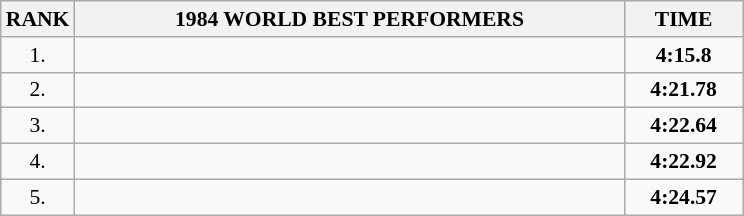<table class="wikitable" style="border-collapse: collapse; font-size: 90%;">
<tr>
<th>RANK</th>
<th align="center" style="width: 25em">1984 WORLD BEST PERFORMERS</th>
<th align="center" style="width: 5em">TIME</th>
</tr>
<tr>
<td align="center">1.</td>
<td></td>
<td align="center"><strong>4:15.8</strong></td>
</tr>
<tr>
<td align="center">2.</td>
<td></td>
<td align="center"><strong>4:21.78</strong></td>
</tr>
<tr>
<td align="center">3.</td>
<td></td>
<td align="center"><strong>4:22.64</strong></td>
</tr>
<tr>
<td align="center">4.</td>
<td></td>
<td align="center"><strong>4:22.92</strong></td>
</tr>
<tr>
<td align="center">5.</td>
<td></td>
<td align="center"><strong>4:24.57</strong></td>
</tr>
</table>
